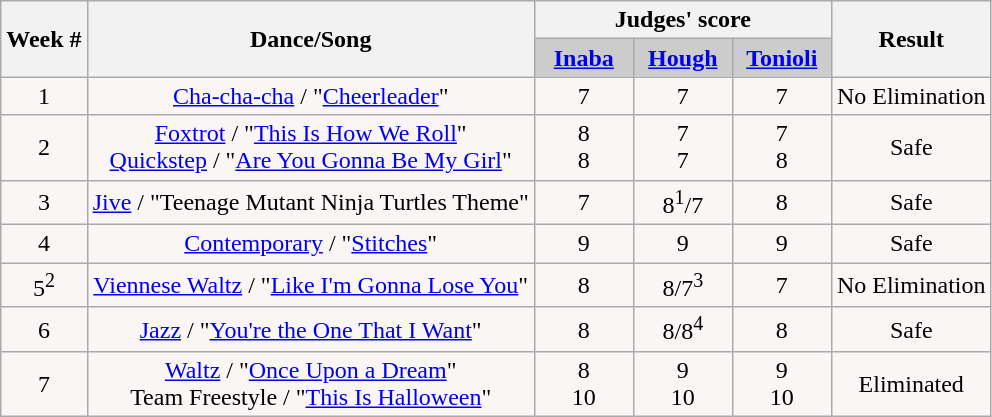<table class="wikitable">
<tr style="text-align: center;">
<th rowspan="2">Week #</th>
<th rowspan="2">Dance/Song</th>
<th colspan="3">Judges' score</th>
<th rowspan="2">Result</th>
</tr>
<tr style="text-align: center; background: #ccc;">
<td style="width:10%; "><strong><a href='#'>Inaba</a></strong></td>
<td style="width:10%; "><strong><a href='#'>Hough</a></strong></td>
<td style="width:10%; "><strong><a href='#'>Tonioli</a></strong></td>
</tr>
<tr style="text-align:center; background: #faf6f6;">
<td>1</td>
<td><a href='#'>Cha-cha-cha</a> / "<a href='#'>Cheerleader</a>"</td>
<td>7</td>
<td>7</td>
<td>7</td>
<td>No Elimination</td>
</tr>
<tr style="text-align:center; background: #faf6f6;">
<td>2</td>
<td><a href='#'>Foxtrot</a> / "<a href='#'>This Is How We Roll</a>"<br><a href='#'>Quickstep</a> / "<a href='#'>Are You Gonna Be My Girl</a>"</td>
<td>8<br>8</td>
<td>7<br>7</td>
<td>7<br>8</td>
<td>Safe</td>
</tr>
<tr style="text-align:center; background: #faf6f6;">
<td>3</td>
<td><a href='#'>Jive</a> / "Teenage Mutant Ninja Turtles Theme"</td>
<td>7</td>
<td>8<sup>1</sup>/7</td>
<td>8</td>
<td>Safe</td>
</tr>
<tr style="text-align:center; background: #faf6f6;">
<td>4</td>
<td><a href='#'>Contemporary</a> / "<a href='#'>Stitches</a>"</td>
<td>9</td>
<td>9</td>
<td>9</td>
<td>Safe</td>
</tr>
<tr style="text-align:center; background: #faf6f6;">
<td>5<sup>2</sup></td>
<td><a href='#'>Viennese Waltz</a> / "<a href='#'>Like I'm Gonna Lose You</a>"</td>
<td>8</td>
<td>8/7<sup>3</sup></td>
<td>7</td>
<td>No Elimination</td>
</tr>
<tr style="text-align:center; background: #faf6f6;">
<td>6</td>
<td><a href='#'>Jazz</a> / "<a href='#'>You're the One That I Want</a>"</td>
<td>8</td>
<td>8/8<sup>4</sup></td>
<td>8</td>
<td>Safe</td>
</tr>
<tr style="text-align:center; background: #faf6f6;">
<td>7</td>
<td><a href='#'>Waltz</a> / "<a href='#'>Once Upon a Dream</a>"<br>Team Freestyle / "<a href='#'>This Is Halloween</a>"</td>
<td>8<br>10</td>
<td>9<br>10</td>
<td>9<br>10</td>
<td>Eliminated</td>
</tr>
</table>
